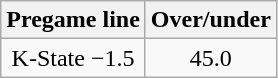<table class="wikitable" style="margin-left: auto; margin-right: auto; border: none; display: inline-table;">
<tr align="center">
<th style=>Pregame line</th>
<th style=>Over/under</th>
</tr>
<tr align="center">
<td>K-State −1.5</td>
<td>45.0</td>
</tr>
</table>
